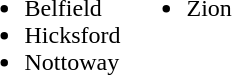<table border="0">
<tr>
<td valign="top"><br><ul><li>Belfield</li><li>Hicksford</li><li>Nottoway</li></ul></td>
<td valign="top"><br><ul><li>Zion</li></ul></td>
</tr>
</table>
